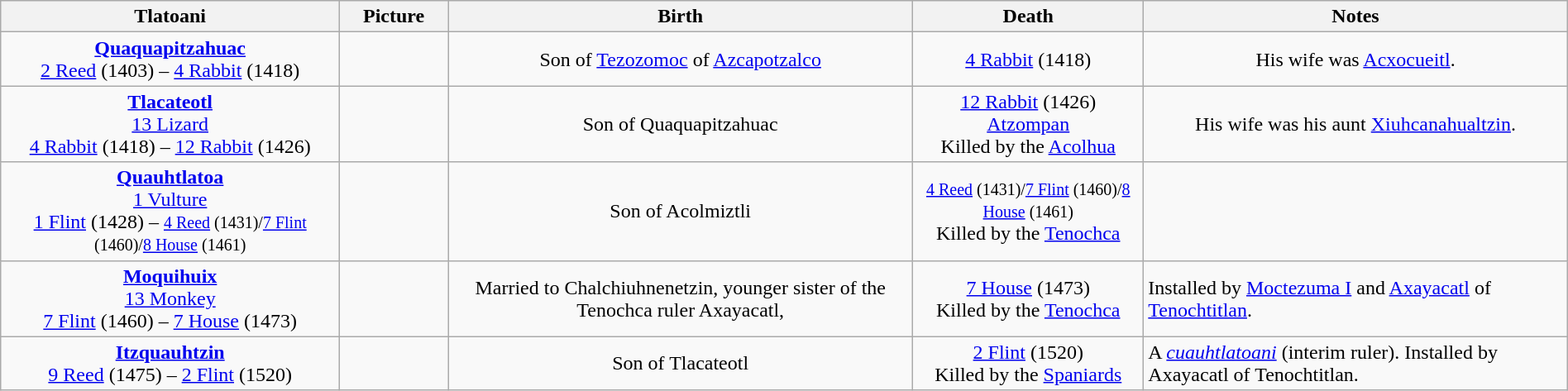<table style="text-align:center; width:100%" class="wikitable">
<tr>
<th>Tlatoani</th>
<th width=80px>Picture</th>
<th>Birth</th>
<th>Death</th>
<th>Notes</th>
</tr>
<tr>
<td><strong><a href='#'>Quaquapitzahuac</a></strong><br><a href='#'>2 Reed</a> (1403) – <a href='#'>4 Rabbit</a> (1418)</td>
<td></td>
<td>Son of <a href='#'>Tezozomoc</a> of <a href='#'>Azcapotzalco</a></td>
<td><a href='#'>4 Rabbit</a> (1418)</td>
<td style="text-align:center;">His wife was <a href='#'>Acxocueitl</a>.</td>
</tr>
<tr>
<td><strong><a href='#'>Tlacateotl</a></strong><br><a href='#'>13 Lizard</a><br><a href='#'>4 Rabbit</a> (1418) – <a href='#'>12 Rabbit</a> (1426)</td>
<td></td>
<td>Son of Quaquapitzahuac</td>
<td><a href='#'>12 Rabbit</a> (1426)<br><a href='#'>Atzompan</a><br>Killed by the <a href='#'>Acolhua</a></td>
<td style="text-align:center;">His wife was his aunt <a href='#'>Xiuhcanahualtzin</a>.</td>
</tr>
<tr>
<td><strong><a href='#'>Quauhtlatoa</a></strong><br><a href='#'>1 Vulture</a><br><a href='#'>1 Flint</a> (1428) – <small><a href='#'>4 Reed</a> (1431)/<a href='#'>7 Flint</a> (1460)/<a href='#'>8 House</a> (1461)</small></td>
<td></td>
<td>Son of Acolmiztli</td>
<td><small><a href='#'>4 Reed</a> (1431)/<a href='#'>7 Flint</a> (1460)/<a href='#'>8 House</a> (1461)</small><br>Killed by the <a href='#'>Tenochca</a></td>
<td style="text-align: left"></td>
</tr>
<tr>
<td><strong><a href='#'>Moquihuix</a></strong><br><a href='#'>13 Monkey</a><br><a href='#'>7 Flint</a> (1460) – <a href='#'>7 House</a> (1473)</td>
<td></td>
<td>Married to Chalchiuhnenetzin, younger sister of the Tenochca ruler Axayacatl,</td>
<td><a href='#'>7 House</a> (1473)<br>Killed by the <a href='#'>Tenochca</a></td>
<td style="text-align: left">Installed by <a href='#'>Moctezuma I</a> and <a href='#'>Axayacatl</a> of <a href='#'>Tenochtitlan</a>.</td>
</tr>
<tr>
<td><strong><a href='#'>Itzquauhtzin</a></strong><br><a href='#'>9 Reed</a> (1475) – <a href='#'>2 Flint</a> (1520)</td>
<td></td>
<td>Son of Tlacateotl</td>
<td><a href='#'>2 Flint</a> (1520)<br>Killed by the <a href='#'>Spaniards</a></td>
<td style="text-align: left">A <em><a href='#'>cuauhtlatoani</a></em> (interim ruler). Installed by Axayacatl of Tenochtitlan.</td>
</tr>
</table>
